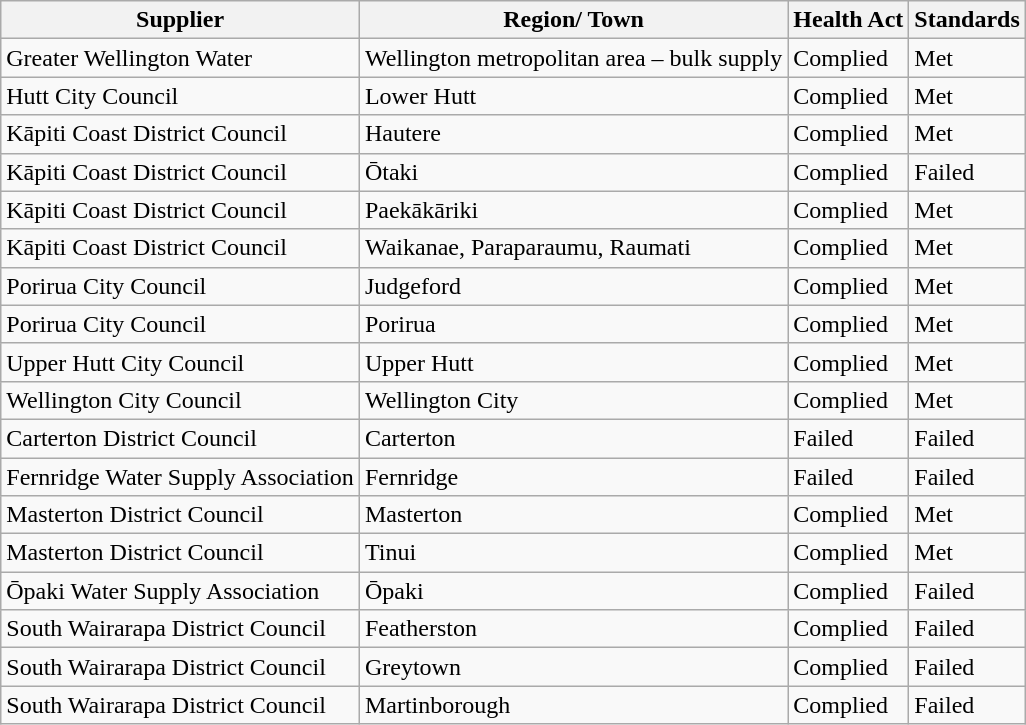<table class="wikitable">
<tr>
<th>Supplier</th>
<th>Region/ Town</th>
<th>Health Act</th>
<th>Standards</th>
</tr>
<tr>
<td>Greater Wellington Water</td>
<td>Wellington metropolitan area – bulk supply</td>
<td>Complied</td>
<td>Met</td>
</tr>
<tr>
<td>Hutt City Council</td>
<td>Lower Hutt</td>
<td>Complied</td>
<td>Met</td>
</tr>
<tr>
<td>Kāpiti Coast District Council</td>
<td>Hautere</td>
<td>Complied</td>
<td>Met</td>
</tr>
<tr>
<td>Kāpiti Coast District Council</td>
<td>Ōtaki</td>
<td>Complied</td>
<td>Failed</td>
</tr>
<tr>
<td>Kāpiti Coast District Council</td>
<td>Paekākāriki</td>
<td>Complied</td>
<td>Met</td>
</tr>
<tr>
<td>Kāpiti Coast District Council</td>
<td>Waikanae, Paraparaumu, Raumati</td>
<td>Complied</td>
<td>Met</td>
</tr>
<tr>
<td>Porirua City Council</td>
<td>Judgeford</td>
<td>Complied</td>
<td>Met</td>
</tr>
<tr>
<td>Porirua City Council</td>
<td>Porirua</td>
<td>Complied</td>
<td>Met</td>
</tr>
<tr>
<td>Upper Hutt City Council</td>
<td>Upper Hutt</td>
<td>Complied</td>
<td>Met</td>
</tr>
<tr>
<td>Wellington City Council</td>
<td>Wellington City</td>
<td>Complied</td>
<td>Met</td>
</tr>
<tr>
<td>Carterton District Council</td>
<td>Carterton</td>
<td>Failed</td>
<td>Failed</td>
</tr>
<tr>
<td>Fernridge Water Supply Association</td>
<td>Fernridge</td>
<td>Failed</td>
<td>Failed</td>
</tr>
<tr>
<td>Masterton District Council</td>
<td>Masterton</td>
<td>Complied</td>
<td>Met</td>
</tr>
<tr>
<td>Masterton District Council</td>
<td>Tinui</td>
<td>Complied</td>
<td>Met</td>
</tr>
<tr>
<td>Ōpaki Water Supply Association</td>
<td>Ōpaki</td>
<td>Complied</td>
<td>Failed</td>
</tr>
<tr>
<td>South Wairarapa District Council</td>
<td>Featherston</td>
<td>Complied</td>
<td>Failed</td>
</tr>
<tr>
<td>South Wairarapa District Council</td>
<td>Greytown</td>
<td>Complied</td>
<td>Failed</td>
</tr>
<tr>
<td>South Wairarapa District Council</td>
<td>Martinborough</td>
<td>Complied</td>
<td>Failed</td>
</tr>
</table>
